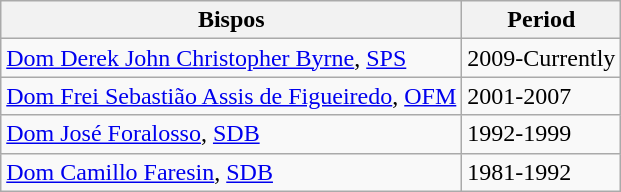<table class="wikitable">
<tr>
<th>Bispos</th>
<th>Period</th>
</tr>
<tr>
<td><a href='#'>Dom Derek John Christopher Byrne</a>, <a href='#'>SPS</a></td>
<td>2009-Currently</td>
</tr>
<tr>
<td><a href='#'>Dom Frei Sebastião Assis de Figueiredo</a>, <a href='#'>OFM</a></td>
<td>2001-2007</td>
</tr>
<tr>
<td><a href='#'>Dom José Foralosso</a>, <a href='#'>SDB</a></td>
<td>1992-1999</td>
</tr>
<tr>
<td><a href='#'>Dom Camillo Faresin</a>, <a href='#'>SDB</a></td>
<td>1981-1992</td>
</tr>
</table>
